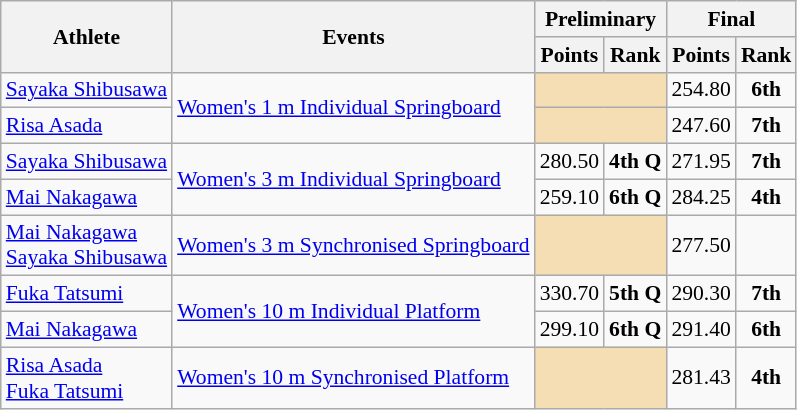<table class=wikitable style="font-size:90%">
<tr>
<th rowspan=2>Athlete</th>
<th rowspan=2>Events</th>
<th colspan=2>Preliminary</th>
<th colspan=2>Final</th>
</tr>
<tr>
<th>Points</th>
<th>Rank</th>
<th>Points</th>
<th>Rank</th>
</tr>
<tr>
<td><a href='#'>Sayaka Shibusawa</a></td>
<td rowspan=2><a href='#'>Women's 1 m Individual Springboard</a></td>
<td colspan="2" style="background:wheat;"></td>
<td align=center>254.80</td>
<td align=center><strong>6th</strong></td>
</tr>
<tr>
<td><a href='#'>Risa Asada</a></td>
<td colspan="2" style="background:wheat;"></td>
<td align=center>247.60</td>
<td align=center><strong>7th</strong></td>
</tr>
<tr>
<td><a href='#'>Sayaka Shibusawa</a></td>
<td rowspan=2><a href='#'>Women's 3 m Individual Springboard</a></td>
<td align=center>280.50</td>
<td align=center><strong>4th Q</strong></td>
<td align=center>271.95</td>
<td align=center><strong>7th</strong></td>
</tr>
<tr>
<td><a href='#'>Mai Nakagawa</a></td>
<td align=center>259.10</td>
<td align=center><strong>6th Q</strong></td>
<td align=center>284.25</td>
<td align=center><strong>4th</strong></td>
</tr>
<tr>
<td><a href='#'>Mai Nakagawa</a><br><a href='#'>Sayaka Shibusawa</a></td>
<td><a href='#'>Women's 3 m Synchronised Springboard</a></td>
<td colspan="2" style="background:wheat;"></td>
<td align=center>277.50</td>
<td align=center></td>
</tr>
<tr>
<td><a href='#'>Fuka Tatsumi</a></td>
<td rowspan=2><a href='#'>Women's 10 m Individual Platform</a></td>
<td align=center>330.70</td>
<td align=center><strong>5th Q</strong></td>
<td align=center>290.30</td>
<td align=center><strong>7th</strong></td>
</tr>
<tr>
<td><a href='#'>Mai Nakagawa</a></td>
<td align=center>299.10</td>
<td align=center><strong>6th Q</strong></td>
<td align=center>291.40</td>
<td align=center><strong>6th</strong></td>
</tr>
<tr>
<td><a href='#'>Risa Asada</a><br><a href='#'>Fuka Tatsumi</a></td>
<td><a href='#'>Women's 10 m Synchronised Platform</a></td>
<td colspan="2" style="background:wheat;"></td>
<td align=center>281.43</td>
<td align=center><strong>4th</strong></td>
</tr>
</table>
